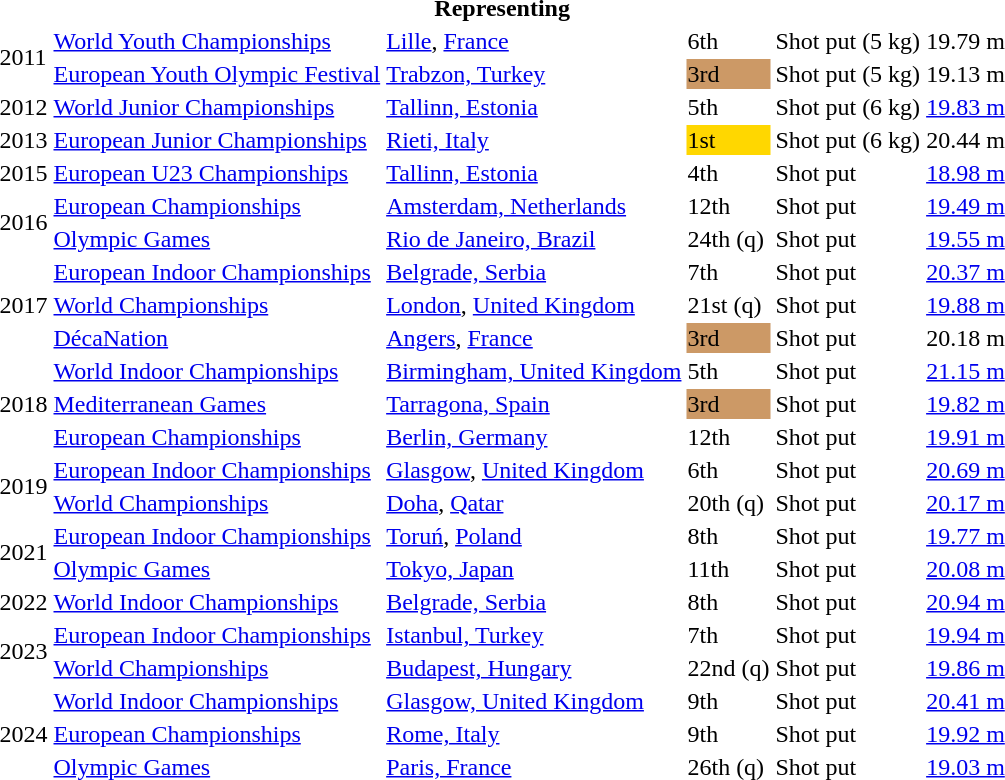<table>
<tr>
<th colspan="6">Representing </th>
</tr>
<tr>
<td rowspan=2>2011</td>
<td><a href='#'>World Youth Championships</a></td>
<td><a href='#'>Lille</a>, <a href='#'>France</a></td>
<td>6th</td>
<td>Shot put (5 kg)</td>
<td>19.79 m</td>
</tr>
<tr>
<td><a href='#'>European Youth Olympic Festival</a></td>
<td><a href='#'>Trabzon, Turkey</a></td>
<td bgcolor=cc9966>3rd</td>
<td>Shot put (5 kg)</td>
<td>19.13 m</td>
</tr>
<tr>
<td>2012</td>
<td><a href='#'>World Junior Championships</a></td>
<td><a href='#'>Tallinn, Estonia</a></td>
<td>5th</td>
<td>Shot put (6 kg)</td>
<td><a href='#'>19.83 m</a></td>
</tr>
<tr>
<td>2013</td>
<td><a href='#'>European Junior Championships</a></td>
<td><a href='#'>Rieti, Italy</a></td>
<td bgcolor=gold>1st</td>
<td>Shot put (6 kg)</td>
<td>20.44 m</td>
</tr>
<tr>
<td>2015</td>
<td><a href='#'>European U23 Championships</a></td>
<td><a href='#'>Tallinn, Estonia</a></td>
<td>4th</td>
<td>Shot put</td>
<td><a href='#'>18.98 m</a></td>
</tr>
<tr>
<td rowspan=2>2016</td>
<td><a href='#'>European Championships</a></td>
<td><a href='#'>Amsterdam, Netherlands</a></td>
<td>12th</td>
<td>Shot put</td>
<td><a href='#'>19.49 m</a></td>
</tr>
<tr>
<td><a href='#'>Olympic Games</a></td>
<td><a href='#'>Rio de Janeiro, Brazil</a></td>
<td>24th (q)</td>
<td>Shot put</td>
<td><a href='#'>19.55 m</a></td>
</tr>
<tr>
<td rowspan=3>2017</td>
<td><a href='#'>European Indoor Championships</a></td>
<td><a href='#'>Belgrade, Serbia</a></td>
<td>7th</td>
<td>Shot put</td>
<td><a href='#'>20.37 m</a></td>
</tr>
<tr>
<td><a href='#'>World Championships</a></td>
<td><a href='#'>London</a>, <a href='#'>United Kingdom</a></td>
<td>21st (q)</td>
<td>Shot put</td>
<td><a href='#'>19.88 m</a></td>
</tr>
<tr>
<td><a href='#'>DécaNation</a></td>
<td><a href='#'>Angers</a>, <a href='#'>France</a></td>
<td bgcolor=cc9966>3rd</td>
<td>Shot put</td>
<td>20.18 m</td>
</tr>
<tr>
<td rowspan=3>2018</td>
<td><a href='#'>World Indoor Championships</a></td>
<td><a href='#'>Birmingham, United Kingdom</a></td>
<td>5th</td>
<td>Shot put</td>
<td><a href='#'>21.15 m</a></td>
</tr>
<tr>
<td><a href='#'>Mediterranean Games</a></td>
<td><a href='#'>Tarragona, Spain</a></td>
<td bgcolor=cc9966>3rd</td>
<td>Shot put</td>
<td><a href='#'>19.82 m</a></td>
</tr>
<tr>
<td><a href='#'>European Championships</a></td>
<td><a href='#'>Berlin, Germany</a></td>
<td>12th</td>
<td>Shot put</td>
<td><a href='#'>19.91 m</a></td>
</tr>
<tr>
<td rowspan=2>2019</td>
<td><a href='#'>European Indoor Championships</a></td>
<td><a href='#'>Glasgow</a>, <a href='#'>United Kingdom</a></td>
<td>6th</td>
<td>Shot put</td>
<td><a href='#'>20.69 m</a></td>
</tr>
<tr>
<td><a href='#'>World Championships</a></td>
<td><a href='#'>Doha</a>, <a href='#'>Qatar</a></td>
<td>20th (q)</td>
<td>Shot put</td>
<td><a href='#'>20.17 m</a></td>
</tr>
<tr>
<td rowspan=2>2021</td>
<td><a href='#'>European Indoor Championships</a></td>
<td><a href='#'>Toruń</a>, <a href='#'>Poland</a></td>
<td>8th</td>
<td>Shot put</td>
<td><a href='#'>19.77 m</a></td>
</tr>
<tr>
<td><a href='#'>Olympic Games</a></td>
<td><a href='#'>Tokyo, Japan</a></td>
<td>11th</td>
<td>Shot put</td>
<td><a href='#'>20.08 m</a></td>
</tr>
<tr>
<td>2022</td>
<td><a href='#'>World Indoor Championships</a></td>
<td><a href='#'>Belgrade, Serbia</a></td>
<td>8th</td>
<td>Shot put</td>
<td><a href='#'>20.94 m</a></td>
</tr>
<tr>
<td rowspan=2>2023</td>
<td><a href='#'>European Indoor Championships</a></td>
<td><a href='#'>Istanbul, Turkey</a></td>
<td>7th</td>
<td>Shot put</td>
<td><a href='#'>19.94 m</a></td>
</tr>
<tr>
<td><a href='#'>World Championships</a></td>
<td><a href='#'>Budapest, Hungary</a></td>
<td>22nd (q)</td>
<td>Shot put</td>
<td><a href='#'>19.86 m</a></td>
</tr>
<tr>
<td rowspan=3>2024</td>
<td><a href='#'>World Indoor Championships</a></td>
<td><a href='#'>Glasgow, United Kingdom</a></td>
<td>9th</td>
<td>Shot put</td>
<td><a href='#'>20.41 m</a></td>
</tr>
<tr>
<td><a href='#'>European Championships</a></td>
<td><a href='#'>Rome, Italy</a></td>
<td>9th</td>
<td>Shot put</td>
<td><a href='#'>19.92 m</a></td>
</tr>
<tr>
<td><a href='#'>Olympic Games</a></td>
<td><a href='#'>Paris, France</a></td>
<td>26th (q)</td>
<td>Shot put</td>
<td><a href='#'>19.03 m</a></td>
</tr>
</table>
